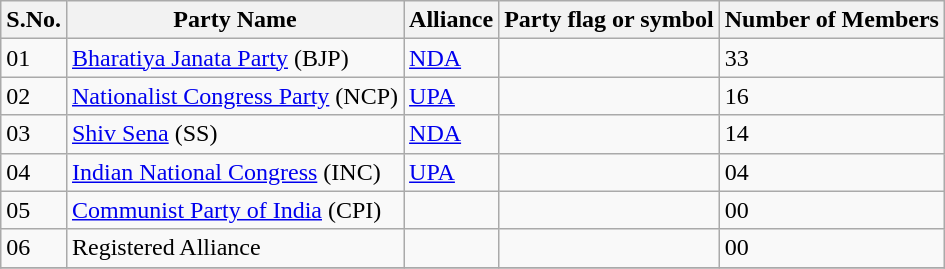<table class="sortable wikitable">
<tr>
<th>S.No.</th>
<th>Party Name</th>
<th>Alliance</th>
<th>Party flag or symbol</th>
<th>Number of Members</th>
</tr>
<tr>
<td>01</td>
<td><a href='#'>Bharatiya Janata Party</a> (BJP)</td>
<td><a href='#'>NDA</a></td>
<td></td>
<td>33</td>
</tr>
<tr>
<td>02</td>
<td><a href='#'>Nationalist Congress Party</a> (NCP)</td>
<td><a href='#'>UPA</a></td>
<td></td>
<td>16</td>
</tr>
<tr>
<td>03</td>
<td><a href='#'>Shiv Sena</a> (SS)</td>
<td><a href='#'>NDA</a></td>
<td></td>
<td>14</td>
</tr>
<tr>
<td>04</td>
<td><a href='#'>Indian National Congress</a> (INC)</td>
<td><a href='#'>UPA</a></td>
<td></td>
<td>04</td>
</tr>
<tr>
<td>05</td>
<td><a href='#'>Communist Party of India</a> (CPI)</td>
<td></td>
<td></td>
<td>00</td>
</tr>
<tr>
<td>06</td>
<td>Registered Alliance</td>
<td></td>
<td></td>
<td>00</td>
</tr>
<tr>
</tr>
</table>
